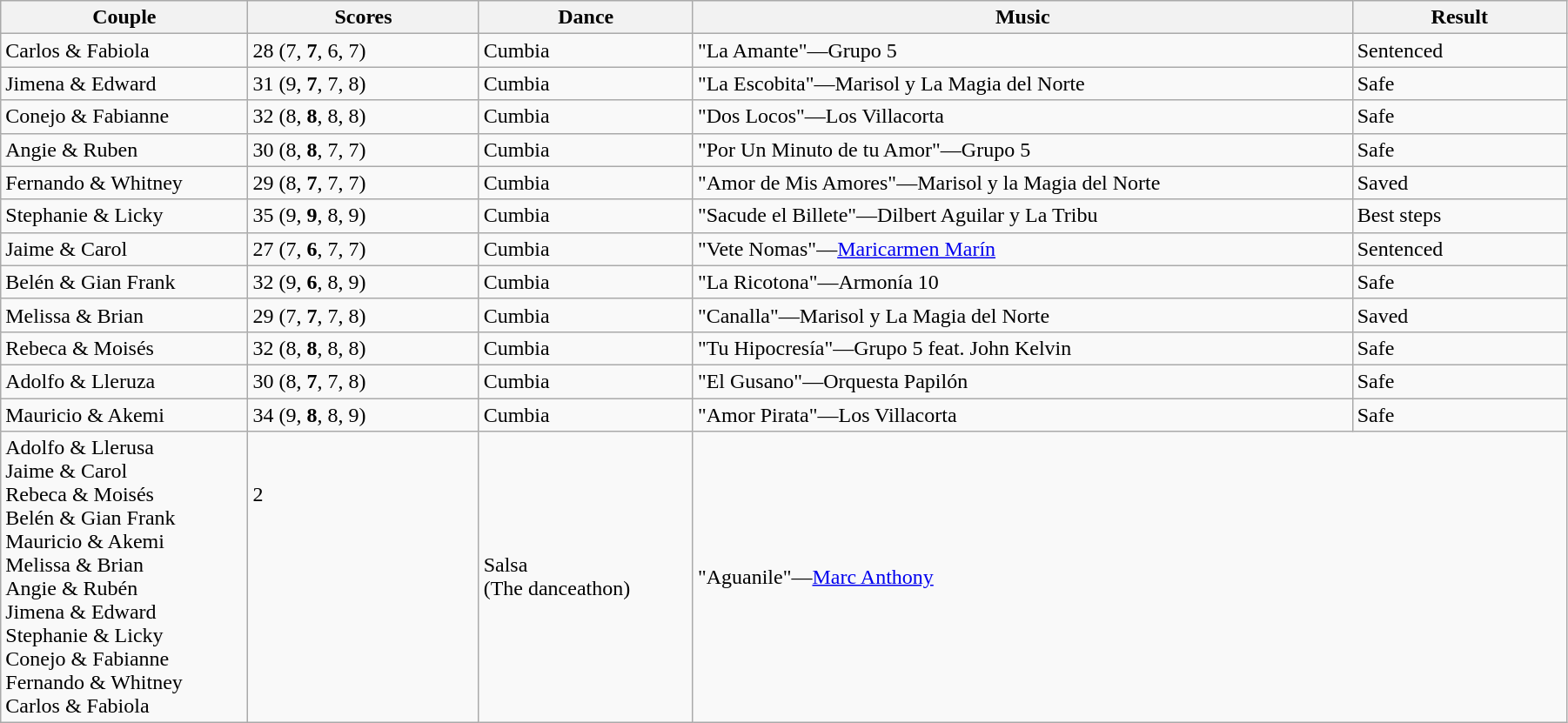<table class="wikitable sortable" style="width:95%; white-space:nowrap;">
<tr>
<th style="width:15%;">Couple</th>
<th style="width:14%;">Scores</th>
<th style="width:13%;">Dance</th>
<th style="width:40%;">Music</th>
<th style="width:13%;">Result</th>
</tr>
<tr>
<td>Carlos & Fabiola</td>
<td>28 (7, <strong>7</strong>, 6, 7)</td>
<td>Cumbia</td>
<td>"La Amante"—Grupo 5</td>
<td>Sentenced</td>
</tr>
<tr>
<td>Jimena & Edward</td>
<td>31 (9, <strong>7</strong>, 7, 8)</td>
<td>Cumbia</td>
<td>"La Escobita"—Marisol y La Magia del Norte</td>
<td>Safe</td>
</tr>
<tr>
<td>Conejo & Fabianne</td>
<td>32 (8, <strong>8</strong>, 8, 8)</td>
<td>Cumbia</td>
<td>"Dos Locos"—Los Villacorta</td>
<td>Safe</td>
</tr>
<tr>
<td>Angie & Ruben</td>
<td>30 (8, <strong>8</strong>, 7, 7)</td>
<td>Cumbia</td>
<td>"Por Un Minuto de tu Amor"—Grupo 5</td>
<td>Safe</td>
</tr>
<tr>
<td>Fernando & Whitney</td>
<td>29 (8, <strong>7</strong>, 7, 7)</td>
<td>Cumbia</td>
<td>"Amor de Mis Amores"—Marisol y la Magia del Norte</td>
<td>Saved</td>
</tr>
<tr>
<td>Stephanie & Licky</td>
<td>35 (9, <strong>9</strong>, 8, 9)</td>
<td>Cumbia</td>
<td>"Sacude el Billete"—Dilbert Aguilar y La Tribu</td>
<td>Best steps</td>
</tr>
<tr>
<td>Jaime & Carol</td>
<td>27 (7, <strong>6</strong>, 7, 7)</td>
<td>Cumbia</td>
<td>"Vete Nomas"—<a href='#'>Maricarmen Marín</a></td>
<td>Sentenced</td>
</tr>
<tr>
<td>Belén & Gian Frank</td>
<td>32 (9, <strong>6</strong>, 8, 9)</td>
<td>Cumbia</td>
<td>"La Ricotona"—Armonía 10</td>
<td>Safe</td>
</tr>
<tr>
<td>Melissa & Brian</td>
<td>29 (7, <strong>7</strong>, 7, 8)</td>
<td>Cumbia</td>
<td>"Canalla"—Marisol y La Magia del Norte</td>
<td>Saved</td>
</tr>
<tr>
<td>Rebeca & Moisés</td>
<td>32 (8, <strong>8</strong>, 8, 8)</td>
<td>Cumbia</td>
<td>"Tu Hipocresía"—Grupo 5 feat. John Kelvin</td>
<td>Safe</td>
</tr>
<tr>
<td>Adolfo & Lleruza</td>
<td>30 (8, <strong>7</strong>, 7, 8)</td>
<td>Cumbia</td>
<td>"El Gusano"—Orquesta Papilón</td>
<td>Safe</td>
</tr>
<tr>
<td>Mauricio & Akemi</td>
<td>34 (9, <strong>8</strong>, 8, 9)</td>
<td>Cumbia</td>
<td>"Amor Pirata"—Los Villacorta</td>
<td>Safe</td>
</tr>
<tr>
<td>Adolfo & Llerusa<br>Jaime & Carol<br>Rebeca & Moisés<br>Belén & Gian Frank<br>Mauricio & Akemi<br>Melissa & Brian<br>Angie & Rubén<br>Jimena & Edward<br>Stephanie & Licky<br>Conejo & Fabianne<br>Fernando & Whitney<br>Carlos & Fabiola</td>
<td valign="top"><br><br>2</td>
<td>Salsa<br>(The danceathon)</td>
<td colspan=2>"Aguanile"—<a href='#'>Marc Anthony</a></td>
</tr>
</table>
